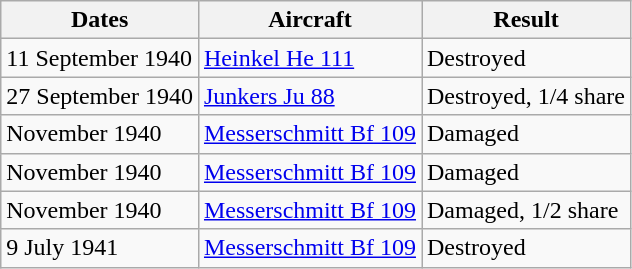<table class="wikitable">
<tr>
<th>Dates</th>
<th>Aircraft</th>
<th>Result</th>
</tr>
<tr>
<td>11 September 1940</td>
<td><a href='#'>Heinkel He 111</a></td>
<td>Destroyed</td>
</tr>
<tr>
<td>27 September 1940</td>
<td><a href='#'>Junkers Ju 88</a></td>
<td>Destroyed, 1/4 share</td>
</tr>
<tr>
<td>November 1940</td>
<td><a href='#'>Messerschmitt Bf 109</a></td>
<td>Damaged</td>
</tr>
<tr>
<td>November 1940</td>
<td><a href='#'>Messerschmitt Bf 109</a></td>
<td>Damaged</td>
</tr>
<tr>
<td>November 1940</td>
<td><a href='#'>Messerschmitt Bf 109</a></td>
<td>Damaged, 1/2 share</td>
</tr>
<tr>
<td>9 July 1941</td>
<td><a href='#'>Messerschmitt Bf 109</a></td>
<td>Destroyed</td>
</tr>
</table>
